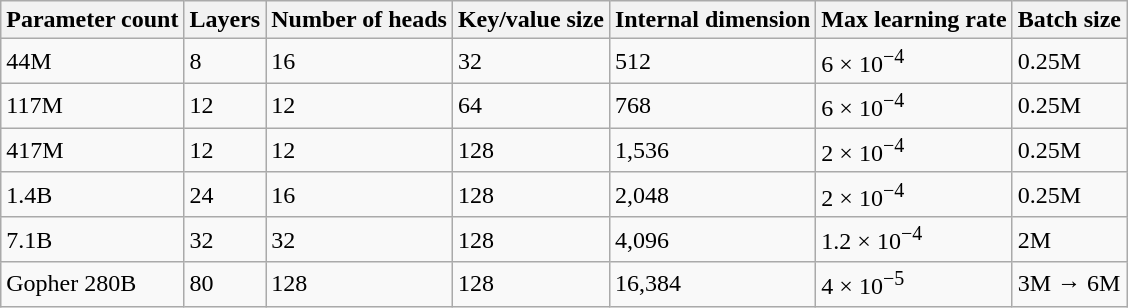<table class="wikitable">
<tr>
<th>Parameter count</th>
<th>Layers</th>
<th>Number of heads</th>
<th>Key/value size</th>
<th>Internal dimension</th>
<th>Max learning rate</th>
<th>Batch size</th>
</tr>
<tr>
<td>44M</td>
<td>8</td>
<td>16</td>
<td>32</td>
<td>512</td>
<td>6 × 10<sup>−4</sup></td>
<td>0.25M</td>
</tr>
<tr>
<td>117M</td>
<td>12</td>
<td>12</td>
<td>64</td>
<td>768</td>
<td>6 × 10<sup>−4</sup></td>
<td>0.25M</td>
</tr>
<tr>
<td>417M</td>
<td>12</td>
<td>12</td>
<td>128</td>
<td>1,536</td>
<td>2 × 10<sup>−4</sup></td>
<td>0.25M</td>
</tr>
<tr>
<td>1.4B</td>
<td>24</td>
<td>16</td>
<td>128</td>
<td>2,048</td>
<td>2 × 10<sup>−4</sup></td>
<td>0.25M</td>
</tr>
<tr>
<td>7.1B</td>
<td>32</td>
<td>32</td>
<td>128</td>
<td>4,096</td>
<td>1.2 × 10<sup>−4</sup></td>
<td>2M</td>
</tr>
<tr>
<td>Gopher 280B</td>
<td>80</td>
<td>128</td>
<td>128</td>
<td>16,384</td>
<td>4 × 10<sup>−5</sup></td>
<td>3M → 6M</td>
</tr>
</table>
